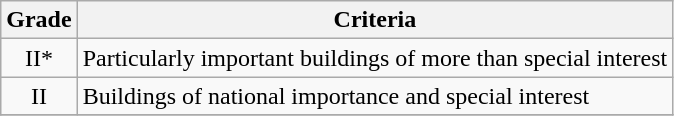<table class="wikitable" border="1">
<tr>
<th>Grade</th>
<th>Criteria</th>
</tr>
<tr>
<td align="center" >II*</td>
<td>Particularly important buildings of more than special interest</td>
</tr>
<tr>
<td align="center" >II</td>
<td>Buildings of national importance and special interest</td>
</tr>
<tr>
</tr>
</table>
